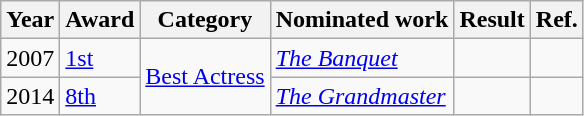<table class="wikitable">
<tr>
<th>Year</th>
<th>Award</th>
<th>Category</th>
<th>Nominated work</th>
<th>Result</th>
<th>Ref.</th>
</tr>
<tr>
<td>2007</td>
<td><a href='#'>1st</a></td>
<td rowspan=2><a href='#'>Best Actress</a></td>
<td><em><a href='#'>The Banquet</a></em></td>
<td></td>
<td></td>
</tr>
<tr>
<td>2014</td>
<td><a href='#'>8th</a></td>
<td><em><a href='#'>The Grandmaster</a></em></td>
<td></td>
<td></td>
</tr>
</table>
